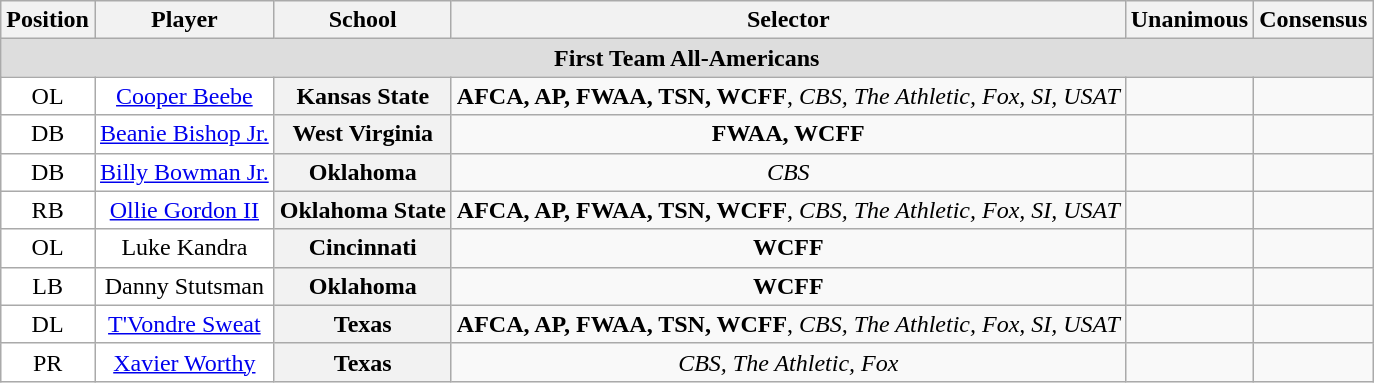<table class="wikitable" border="0">
<tr>
<th>Position</th>
<th>Player</th>
<th>School</th>
<th>Selector</th>
<th>Unanimous</th>
<th>Consensus</th>
</tr>
<tr>
<td colspan="6" style="text-align:center; background:#ddd;"><strong>First Team All-Americans</strong></td>
</tr>
<tr style="text-align:center;">
<td style="background:white">OL</td>
<td style="background:white"><a href='#'>Cooper Beebe</a></td>
<th>Kansas State</th>
<td><strong>AFCA, AP, FWAA, TSN, WCFF</strong>, <em>CBS, The Athletic, Fox, SI, USAT</em></td>
<td></td>
<td></td>
</tr>
<tr style="text-align:center;">
<td style="background:white">DB</td>
<td style="background:white"><a href='#'>Beanie Bishop Jr.</a></td>
<th>West Virginia</th>
<td><strong>FWAA, WCFF</strong></td>
<td></td>
<td></td>
</tr>
<tr style="text-align:center;">
<td style="background:white">DB</td>
<td style="background:white"><a href='#'>Billy Bowman Jr.</a></td>
<th>Oklahoma</th>
<td><em>CBS</em></td>
<td></td>
<td></td>
</tr>
<tr style="text-align:center;">
<td style="background:white">RB</td>
<td style="background:white"><a href='#'>Ollie Gordon II</a></td>
<th>Oklahoma State</th>
<td><strong>AFCA, AP, FWAA, TSN, WCFF</strong>, <em>CBS, The Athletic, Fox, SI, USAT</em></td>
<td></td>
<td></td>
</tr>
<tr style="text-align:center;">
<td style="background:white">OL</td>
<td style="background:white">Luke Kandra</td>
<th>Cincinnati</th>
<td><strong>WCFF</strong></td>
<td></td>
<td></td>
</tr>
<tr style="text-align:center;">
<td style="background:white">LB</td>
<td style="background:white">Danny Stutsman</td>
<th>Oklahoma</th>
<td><strong>WCFF</strong></td>
<td></td>
<td></td>
</tr>
<tr style="text-align:center;">
<td style="background:white">DL</td>
<td style="background:white"><a href='#'>T'Vondre Sweat</a></td>
<th>Texas</th>
<td><strong>AFCA, AP, FWAA, TSN, WCFF</strong>, <em>CBS, The Athletic, Fox, SI, USAT</em></td>
<td></td>
<td></td>
</tr>
<tr style="text-align:center;">
<td style="background:white">PR</td>
<td style="background:white"><a href='#'>Xavier Worthy</a></td>
<th>Texas</th>
<td><em>CBS, The Athletic, Fox</em></td>
<td></td>
<td></td>
</tr>
</table>
